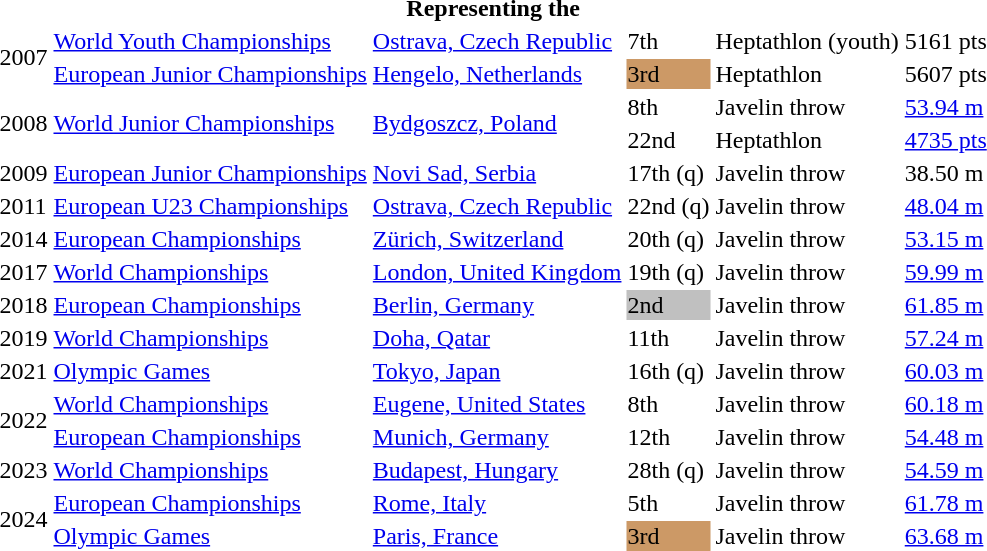<table>
<tr>
<th colspan="6">Representing the </th>
</tr>
<tr>
<td rowspan=2>2007</td>
<td><a href='#'>World Youth Championships</a></td>
<td><a href='#'>Ostrava, Czech Republic</a></td>
<td>7th</td>
<td>Heptathlon (youth)</td>
<td>5161 pts</td>
</tr>
<tr>
<td><a href='#'>European Junior Championships</a></td>
<td><a href='#'>Hengelo, Netherlands</a></td>
<td bgcolor=cc9966>3rd</td>
<td>Heptathlon</td>
<td>5607 pts</td>
</tr>
<tr>
<td rowspan=2>2008</td>
<td rowspan=2><a href='#'>World Junior Championships</a></td>
<td rowspan=2><a href='#'>Bydgoszcz, Poland</a></td>
<td>8th</td>
<td>Javelin throw</td>
<td><a href='#'>53.94 m</a></td>
</tr>
<tr>
<td>22nd</td>
<td>Heptathlon</td>
<td><a href='#'>4735 pts</a></td>
</tr>
<tr>
<td>2009</td>
<td><a href='#'>European Junior Championships</a></td>
<td><a href='#'>Novi Sad, Serbia</a></td>
<td>17th (q)</td>
<td>Javelin throw</td>
<td>38.50 m</td>
</tr>
<tr>
<td>2011</td>
<td><a href='#'>European U23 Championships</a></td>
<td><a href='#'>Ostrava, Czech Republic</a></td>
<td>22nd (q)</td>
<td>Javelin throw</td>
<td><a href='#'>48.04 m</a></td>
</tr>
<tr>
<td>2014</td>
<td><a href='#'>European Championships</a></td>
<td><a href='#'>Zürich, Switzerland</a></td>
<td>20th (q)</td>
<td>Javelin throw</td>
<td><a href='#'>53.15 m</a></td>
</tr>
<tr>
<td>2017</td>
<td><a href='#'>World Championships</a></td>
<td><a href='#'>London, United Kingdom</a></td>
<td>19th (q)</td>
<td>Javelin throw</td>
<td><a href='#'>59.99 m</a></td>
</tr>
<tr>
<td>2018</td>
<td><a href='#'>European Championships</a></td>
<td><a href='#'>Berlin, Germany</a></td>
<td bgcolor="silver">2nd</td>
<td>Javelin throw</td>
<td><a href='#'>61.85 m</a></td>
</tr>
<tr>
<td>2019</td>
<td><a href='#'>World Championships</a></td>
<td><a href='#'>Doha, Qatar</a></td>
<td>11th</td>
<td>Javelin throw</td>
<td><a href='#'>57.24 m</a></td>
</tr>
<tr>
<td>2021</td>
<td><a href='#'>Olympic Games</a></td>
<td><a href='#'>Tokyo, Japan</a></td>
<td>16th (q)</td>
<td>Javelin throw</td>
<td><a href='#'>60.03 m</a></td>
</tr>
<tr>
<td rowspan=2>2022</td>
<td><a href='#'>World Championships</a></td>
<td><a href='#'>Eugene, United States</a></td>
<td>8th</td>
<td>Javelin throw</td>
<td><a href='#'>60.18 m</a></td>
</tr>
<tr>
<td><a href='#'>European Championships</a></td>
<td><a href='#'>Munich, Germany</a></td>
<td>12th</td>
<td>Javelin throw</td>
<td><a href='#'>54.48 m</a></td>
</tr>
<tr>
<td>2023</td>
<td><a href='#'>World Championships</a></td>
<td><a href='#'>Budapest, Hungary</a></td>
<td>28th (q)</td>
<td>Javelin throw</td>
<td><a href='#'>54.59 m</a></td>
</tr>
<tr>
<td rowspan=2>2024</td>
<td><a href='#'>European Championships</a></td>
<td><a href='#'>Rome, Italy</a></td>
<td>5th</td>
<td>Javelin throw</td>
<td><a href='#'>61.78 m</a></td>
</tr>
<tr>
<td><a href='#'>Olympic Games</a></td>
<td><a href='#'>Paris, France</a></td>
<td bgcolor=cc9966>3rd</td>
<td>Javelin throw</td>
<td><a href='#'>63.68 m</a></td>
</tr>
<tr>
</tr>
</table>
